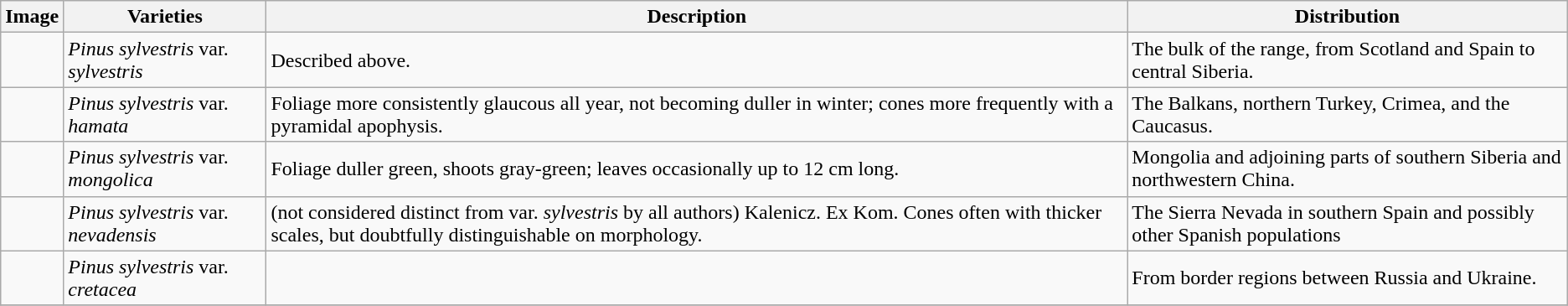<table class="wikitable ">
<tr>
<th>Image</th>
<th>Varieties</th>
<th>Description</th>
<th>Distribution</th>
</tr>
<tr>
<td></td>
<td><em>Pinus sylvestris</em> var. <em>sylvestris</em> </td>
<td>Described above.</td>
<td>The bulk of the range, from Scotland and Spain to central Siberia.</td>
</tr>
<tr>
<td></td>
<td><em>Pinus sylvestris</em> var. <em>hamata</em> </td>
<td>Foliage more consistently glaucous all year, not becoming duller in winter; cones more frequently with a pyramidal apophysis.</td>
<td>The Balkans, northern Turkey, Crimea, and the Caucasus.</td>
</tr>
<tr>
<td></td>
<td><em>Pinus sylvestris</em> var. <em>mongolica</em> </td>
<td>Foliage duller green, shoots gray-green; leaves occasionally up to 12 cm long.</td>
<td>Mongolia and adjoining parts of southern Siberia and northwestern China.</td>
</tr>
<tr>
<td></td>
<td><em>Pinus sylvestris</em> var. <em>nevadensis</em>  </td>
<td>(not considered distinct from var. <em>sylvestris</em> by all authors) Kalenicz. Ex Kom. Cones often with thicker scales, but doubtfully distinguishable on morphology.</td>
<td>The Sierra Nevada in southern Spain and possibly other Spanish populations</td>
</tr>
<tr>
<td></td>
<td><em>Pinus sylvestris</em> var. <em>cretacea</em> </td>
<td></td>
<td>From border regions between Russia and Ukraine.</td>
</tr>
<tr>
</tr>
</table>
